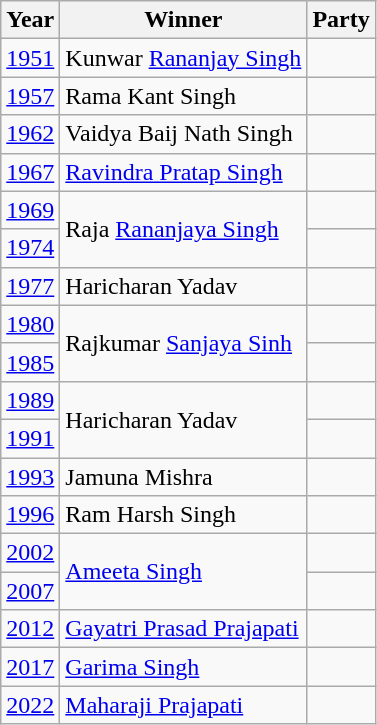<table class="wikitable sortable">
<tr>
<th>Year</th>
<th>Winner</th>
<th colspan=2>Party</th>
</tr>
<tr>
<td><a href='#'>1951</a></td>
<td>Kunwar <a href='#'>Rananjay Singh</a></td>
<td></td>
</tr>
<tr>
<td><a href='#'>1957</a></td>
<td>Rama Kant Singh</td>
<td></td>
</tr>
<tr>
<td><a href='#'>1962</a></td>
<td>Vaidya Baij Nath Singh</td>
</tr>
<tr>
<td><a href='#'>1967</a></td>
<td><a href='#'>Ravindra Pratap Singh</a></td>
<td></td>
</tr>
<tr>
<td><a href='#'>1969</a></td>
<td rowspan=2>Raja <a href='#'>Rananjaya Singh</a></td>
</tr>
<tr>
<td><a href='#'>1974</a></td>
<td></td>
</tr>
<tr>
<td><a href='#'>1977</a></td>
<td>Haricharan Yadav</td>
<td></td>
</tr>
<tr>
<td><a href='#'>1980</a></td>
<td rowspan=2>Rajkumar <a href='#'>Sanjaya Sinh</a></td>
<td></td>
</tr>
<tr>
<td><a href='#'>1985</a></td>
<td></td>
</tr>
<tr>
<td><a href='#'>1989</a></td>
<td rowspan=2>Haricharan Yadav</td>
</tr>
<tr>
<td><a href='#'>1991</a></td>
<td></td>
</tr>
<tr>
<td><a href='#'>1993</a></td>
<td>Jamuna Mishra</td>
<td></td>
</tr>
<tr>
<td><a href='#'>1996</a></td>
<td>Ram Harsh Singh</td>
<td></td>
</tr>
<tr>
<td><a href='#'>2002</a></td>
<td rowspan=2><a href='#'>Ameeta Singh</a></td>
<td></td>
</tr>
<tr>
<td><a href='#'>2007</a></td>
<td></td>
</tr>
<tr>
<td><a href='#'>2012</a></td>
<td><a href='#'>Gayatri Prasad Prajapati</a></td>
<td></td>
</tr>
<tr>
<td><a href='#'>2017</a></td>
<td><a href='#'>Garima Singh</a></td>
<td></td>
</tr>
<tr>
<td><a href='#'>2022</a></td>
<td><a href='#'>Maharaji Prajapati</a></td>
<td></td>
</tr>
</table>
